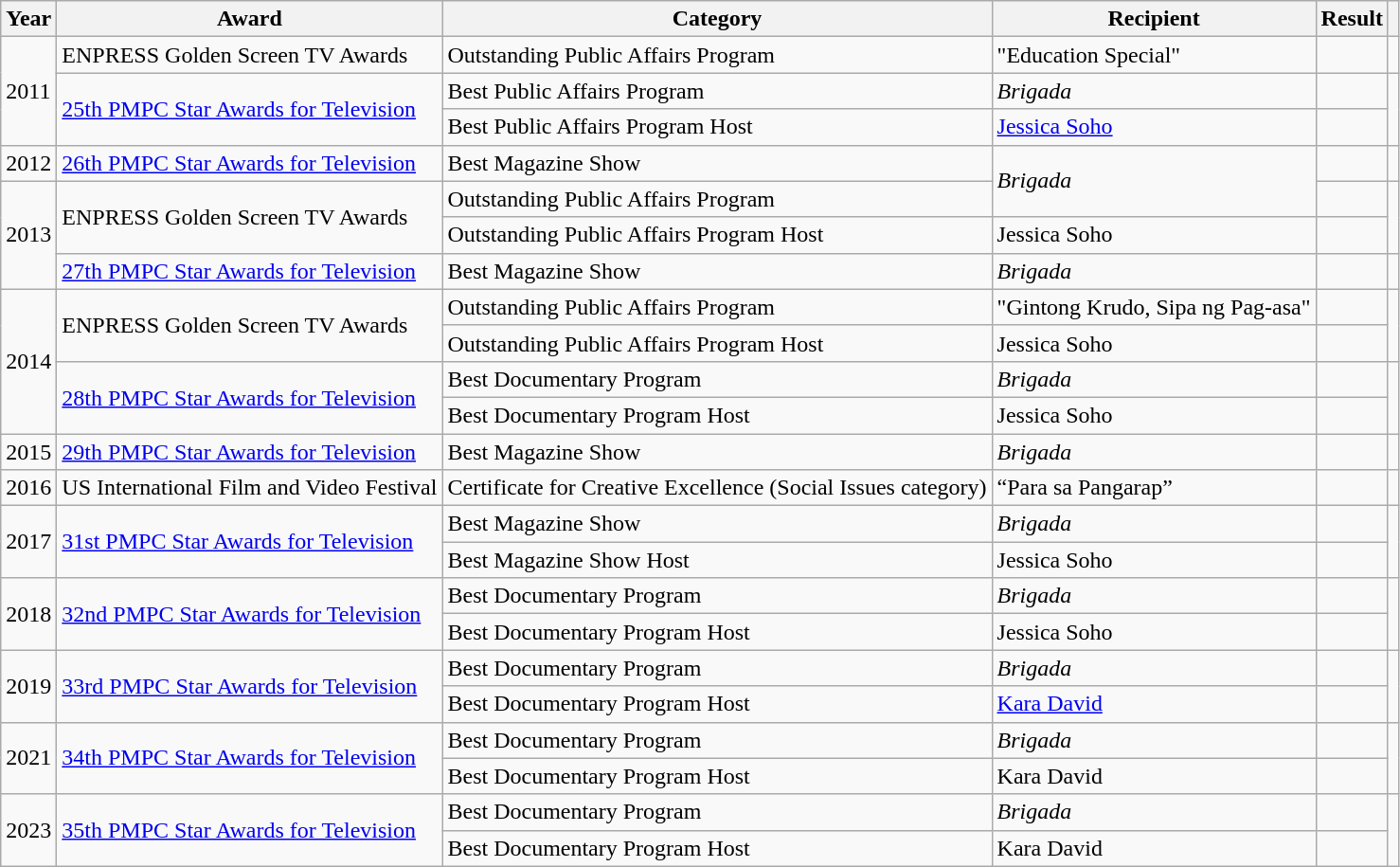<table class="wikitable">
<tr>
<th>Year</th>
<th>Award</th>
<th>Category</th>
<th>Recipient</th>
<th>Result</th>
<th></th>
</tr>
<tr>
<td rowspan=3>2011</td>
<td>ENPRESS Golden Screen TV Awards</td>
<td>Outstanding Public Affairs Program</td>
<td>"Education Special"</td>
<td></td>
<td></td>
</tr>
<tr>
<td rowspan=2><a href='#'>25th PMPC Star Awards for Television</a></td>
<td>Best Public Affairs Program</td>
<td><em>Brigada</em></td>
<td></td>
<td rowspan=2></td>
</tr>
<tr>
<td>Best Public Affairs Program Host</td>
<td><a href='#'>Jessica Soho</a></td>
<td></td>
</tr>
<tr>
<td>2012</td>
<td><a href='#'>26th PMPC Star Awards for Television</a></td>
<td>Best Magazine Show</td>
<td rowspan=2><em>Brigada</em></td>
<td></td>
<td></td>
</tr>
<tr>
<td rowspan=3>2013</td>
<td rowspan=2>ENPRESS Golden Screen TV Awards</td>
<td>Outstanding Public Affairs Program</td>
<td></td>
<td rowspan=2></td>
</tr>
<tr>
<td>Outstanding Public Affairs Program Host</td>
<td>Jessica Soho</td>
<td></td>
</tr>
<tr>
<td><a href='#'>27th PMPC Star Awards for Television</a></td>
<td>Best Magazine Show</td>
<td><em>Brigada</em></td>
<td></td>
<td></td>
</tr>
<tr>
<td rowspan=4>2014</td>
<td rowspan=2>ENPRESS Golden Screen TV Awards</td>
<td>Outstanding Public Affairs Program</td>
<td>"Gintong Krudo, Sipa ng Pag-asa"</td>
<td></td>
<td rowspan=2></td>
</tr>
<tr>
<td>Outstanding Public Affairs Program Host</td>
<td>Jessica Soho</td>
<td></td>
</tr>
<tr>
<td rowspan=2><a href='#'>28th PMPC Star Awards for Television</a></td>
<td>Best Documentary Program</td>
<td><em>Brigada</em></td>
<td></td>
<td rowspan=2></td>
</tr>
<tr>
<td>Best Documentary Program Host</td>
<td>Jessica Soho</td>
<td></td>
</tr>
<tr>
<td>2015</td>
<td><a href='#'>29th PMPC Star Awards for Television</a></td>
<td>Best Magazine Show</td>
<td><em>Brigada</em></td>
<td></td>
<td></td>
</tr>
<tr>
<td>2016</td>
<td>US International Film and Video Festival</td>
<td>Certificate for Creative Excellence (Social Issues category)</td>
<td>“Para sa Pangarap”</td>
<td></td>
<td></td>
</tr>
<tr>
<td rowspan=2>2017</td>
<td rowspan=2><a href='#'>31st PMPC Star Awards for Television</a></td>
<td>Best Magazine Show</td>
<td><em>Brigada</em></td>
<td></td>
<td rowspan=2></td>
</tr>
<tr>
<td>Best Magazine Show Host</td>
<td>Jessica Soho</td>
<td></td>
</tr>
<tr>
<td rowspan=2>2018</td>
<td rowspan=2><a href='#'>32nd PMPC Star Awards for Television</a></td>
<td>Best Documentary Program</td>
<td><em>Brigada</em></td>
<td></td>
<td rowspan=2></td>
</tr>
<tr>
<td>Best Documentary Program Host</td>
<td>Jessica Soho</td>
<td></td>
</tr>
<tr>
<td rowspan=2>2019</td>
<td rowspan=2><a href='#'>33rd PMPC Star Awards for Television</a></td>
<td>Best Documentary Program</td>
<td><em>Brigada</em></td>
<td></td>
<td rowspan=2></td>
</tr>
<tr>
<td>Best Documentary Program Host</td>
<td><a href='#'>Kara David</a></td>
<td></td>
</tr>
<tr>
<td rowspan=2>2021</td>
<td rowspan=2><a href='#'>34th PMPC Star Awards for Television</a></td>
<td>Best Documentary Program</td>
<td><em>Brigada</em></td>
<td></td>
<td rowspan=2></td>
</tr>
<tr>
<td>Best Documentary Program Host</td>
<td>Kara David</td>
<td></td>
</tr>
<tr>
<td rowspan=2>2023</td>
<td rowspan=2><a href='#'>35th PMPC Star Awards for Television</a></td>
<td>Best Documentary Program</td>
<td><em>Brigada</em></td>
<td></td>
<td rowspan=2></td>
</tr>
<tr>
<td>Best Documentary Program Host</td>
<td>Kara David</td>
<td></td>
</tr>
</table>
